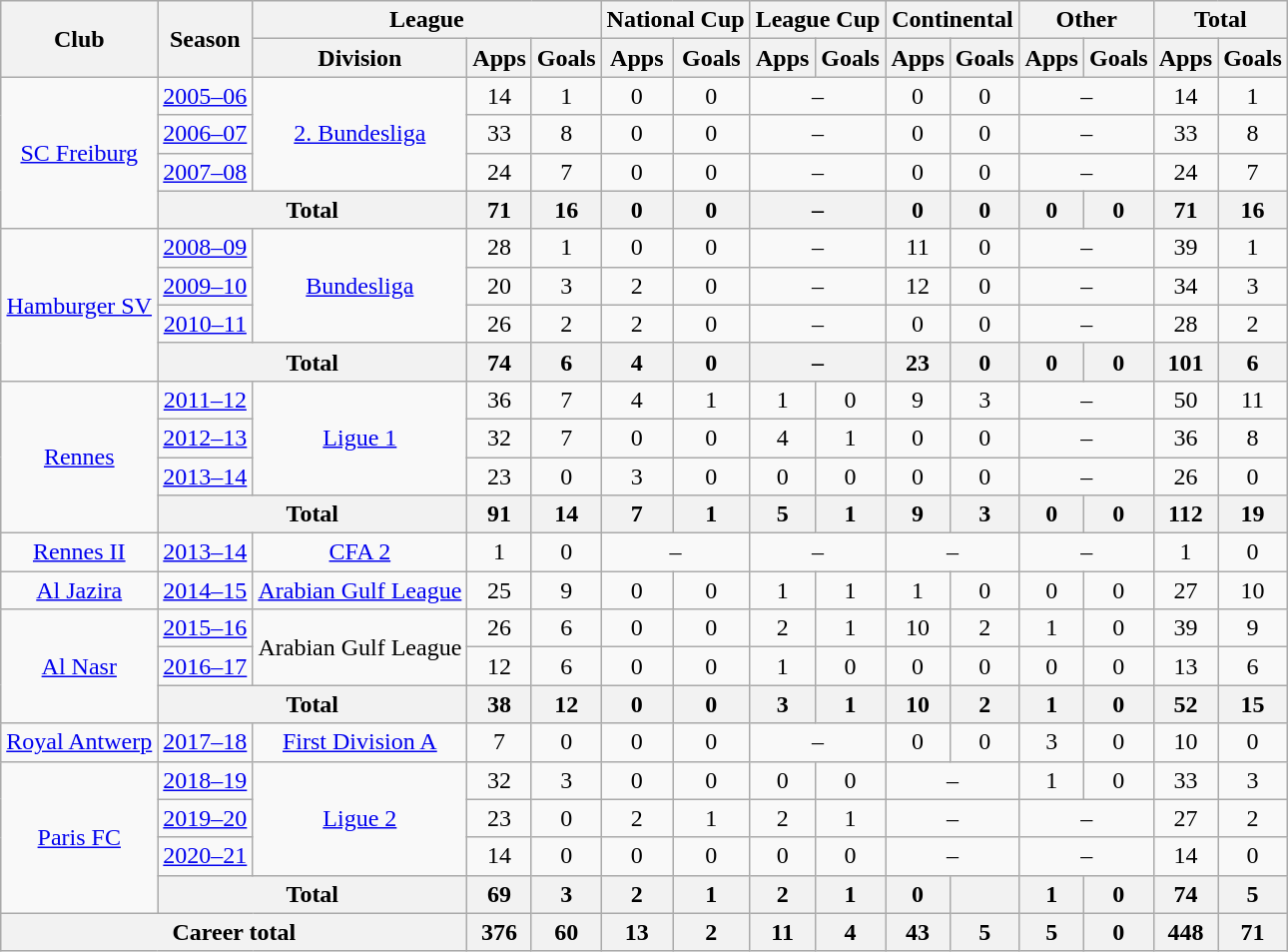<table class="wikitable" style="text-align:center">
<tr>
<th rowspan="2">Club</th>
<th rowspan="2">Season</th>
<th colspan="3">League</th>
<th colspan="2">National Cup</th>
<th colspan="2">League Cup</th>
<th colspan="2">Continental</th>
<th colspan="2">Other</th>
<th colspan="2">Total</th>
</tr>
<tr>
<th>Division</th>
<th>Apps</th>
<th>Goals</th>
<th>Apps</th>
<th>Goals</th>
<th>Apps</th>
<th>Goals</th>
<th>Apps</th>
<th>Goals</th>
<th>Apps</th>
<th>Goals</th>
<th>Apps</th>
<th>Goals</th>
</tr>
<tr>
<td rowspan="4"><a href='#'>SC Freiburg</a></td>
<td><a href='#'>2005–06</a></td>
<td rowspan="3"><a href='#'>2. Bundesliga</a></td>
<td>14</td>
<td>1</td>
<td>0</td>
<td>0</td>
<td colspan="2">–</td>
<td>0</td>
<td>0</td>
<td colspan="2">–</td>
<td>14</td>
<td>1</td>
</tr>
<tr>
<td><a href='#'>2006–07</a></td>
<td>33</td>
<td>8</td>
<td>0</td>
<td>0</td>
<td colspan="2">–</td>
<td>0</td>
<td>0</td>
<td colspan="2">–</td>
<td>33</td>
<td>8</td>
</tr>
<tr>
<td><a href='#'>2007–08</a></td>
<td>24</td>
<td>7</td>
<td>0</td>
<td>0</td>
<td colspan="2">–</td>
<td>0</td>
<td>0</td>
<td colspan="2">–</td>
<td>24</td>
<td>7</td>
</tr>
<tr>
<th colspan="2">Total</th>
<th>71</th>
<th>16</th>
<th>0</th>
<th>0</th>
<th colspan="2">–</th>
<th>0</th>
<th>0</th>
<th>0</th>
<th>0</th>
<th>71</th>
<th>16</th>
</tr>
<tr>
<td rowspan="4"><a href='#'>Hamburger SV</a></td>
<td><a href='#'>2008–09</a></td>
<td rowspan="3"><a href='#'>Bundesliga</a></td>
<td>28</td>
<td>1</td>
<td>0</td>
<td>0</td>
<td colspan="2">–</td>
<td>11</td>
<td>0</td>
<td colspan="2">–</td>
<td>39</td>
<td>1</td>
</tr>
<tr>
<td><a href='#'>2009–10</a></td>
<td>20</td>
<td>3</td>
<td>2</td>
<td>0</td>
<td colspan="2">–</td>
<td>12</td>
<td>0</td>
<td colspan="2">–</td>
<td>34</td>
<td>3</td>
</tr>
<tr>
<td><a href='#'>2010–11</a></td>
<td>26</td>
<td>2</td>
<td>2</td>
<td>0</td>
<td colspan="2">–</td>
<td>0</td>
<td>0</td>
<td colspan="2">–</td>
<td>28</td>
<td>2</td>
</tr>
<tr>
<th colspan="2">Total</th>
<th>74</th>
<th>6</th>
<th>4</th>
<th>0</th>
<th colspan="2">–</th>
<th>23</th>
<th>0</th>
<th>0</th>
<th>0</th>
<th>101</th>
<th>6</th>
</tr>
<tr>
<td rowspan="4"><a href='#'>Rennes</a></td>
<td><a href='#'>2011–12</a></td>
<td rowspan="3"><a href='#'>Ligue 1</a></td>
<td>36</td>
<td>7</td>
<td>4</td>
<td>1</td>
<td>1</td>
<td>0</td>
<td>9</td>
<td>3</td>
<td colspan="2">–</td>
<td>50</td>
<td>11</td>
</tr>
<tr>
<td><a href='#'>2012–13</a></td>
<td>32</td>
<td>7</td>
<td>0</td>
<td>0</td>
<td>4</td>
<td>1</td>
<td>0</td>
<td>0</td>
<td colspan="2">–</td>
<td>36</td>
<td>8</td>
</tr>
<tr>
<td><a href='#'>2013–14</a></td>
<td>23</td>
<td>0</td>
<td>3</td>
<td>0</td>
<td>0</td>
<td>0</td>
<td>0</td>
<td>0</td>
<td colspan="2">–</td>
<td>26</td>
<td>0</td>
</tr>
<tr>
<th colspan="2">Total</th>
<th>91</th>
<th>14</th>
<th>7</th>
<th>1</th>
<th>5</th>
<th>1</th>
<th>9</th>
<th>3</th>
<th>0</th>
<th>0</th>
<th>112</th>
<th>19</th>
</tr>
<tr>
<td><a href='#'>Rennes II</a></td>
<td><a href='#'>2013–14</a></td>
<td><a href='#'>CFA 2</a></td>
<td>1</td>
<td>0</td>
<td colspan="2">–</td>
<td colspan="2">–</td>
<td colspan="2">–</td>
<td colspan="2">–</td>
<td>1</td>
<td>0</td>
</tr>
<tr>
<td><a href='#'>Al Jazira</a></td>
<td><a href='#'>2014–15</a></td>
<td><a href='#'>Arabian Gulf League</a></td>
<td>25</td>
<td>9</td>
<td>0</td>
<td>0</td>
<td>1</td>
<td>1</td>
<td>1</td>
<td>0</td>
<td>0</td>
<td>0</td>
<td>27</td>
<td>10</td>
</tr>
<tr>
<td rowspan="3"><a href='#'>Al Nasr</a></td>
<td><a href='#'>2015–16</a></td>
<td rowspan="2">Arabian Gulf League</td>
<td>26</td>
<td>6</td>
<td>0</td>
<td>0</td>
<td>2</td>
<td>1</td>
<td>10</td>
<td>2</td>
<td>1</td>
<td>0</td>
<td>39</td>
<td>9</td>
</tr>
<tr>
<td><a href='#'>2016–17</a></td>
<td>12</td>
<td>6</td>
<td>0</td>
<td>0</td>
<td>1</td>
<td>0</td>
<td>0</td>
<td>0</td>
<td>0</td>
<td>0</td>
<td>13</td>
<td>6</td>
</tr>
<tr>
<th colspan="2">Total</th>
<th>38</th>
<th>12</th>
<th>0</th>
<th>0</th>
<th>3</th>
<th>1</th>
<th>10</th>
<th>2</th>
<th>1</th>
<th>0</th>
<th>52</th>
<th>15</th>
</tr>
<tr>
<td><a href='#'>Royal Antwerp</a></td>
<td><a href='#'>2017–18</a></td>
<td><a href='#'>First Division A</a></td>
<td>7</td>
<td>0</td>
<td>0</td>
<td>0</td>
<td colspan="2">–</td>
<td>0</td>
<td>0</td>
<td>3</td>
<td>0</td>
<td>10</td>
<td>0</td>
</tr>
<tr>
<td rowspan="4"><a href='#'>Paris FC</a></td>
<td><a href='#'>2018–19</a></td>
<td rowspan="3"><a href='#'>Ligue 2</a></td>
<td>32</td>
<td>3</td>
<td>0</td>
<td>0</td>
<td>0</td>
<td>0</td>
<td colspan="2">–</td>
<td>1</td>
<td>0</td>
<td>33</td>
<td>3</td>
</tr>
<tr>
<td><a href='#'>2019–20</a></td>
<td>23</td>
<td>0</td>
<td>2</td>
<td>1</td>
<td>2</td>
<td>1</td>
<td colspan="2">–</td>
<td colspan="2">–</td>
<td>27</td>
<td>2</td>
</tr>
<tr>
<td><a href='#'>2020–21</a></td>
<td>14</td>
<td>0</td>
<td>0</td>
<td>0</td>
<td>0</td>
<td>0</td>
<td colspan="2">–</td>
<td colspan="2">–</td>
<td>14</td>
<td>0</td>
</tr>
<tr>
<th colspan="2">Total</th>
<th>69</th>
<th>3</th>
<th>2</th>
<th>1</th>
<th>2</th>
<th>1</th>
<th>0</th>
<th></th>
<th>1</th>
<th>0</th>
<th>74</th>
<th>5</th>
</tr>
<tr>
<th colspan="3">Career total</th>
<th>376</th>
<th>60</th>
<th>13</th>
<th>2</th>
<th>11</th>
<th>4</th>
<th>43</th>
<th>5</th>
<th>5</th>
<th>0</th>
<th>448</th>
<th>71</th>
</tr>
</table>
